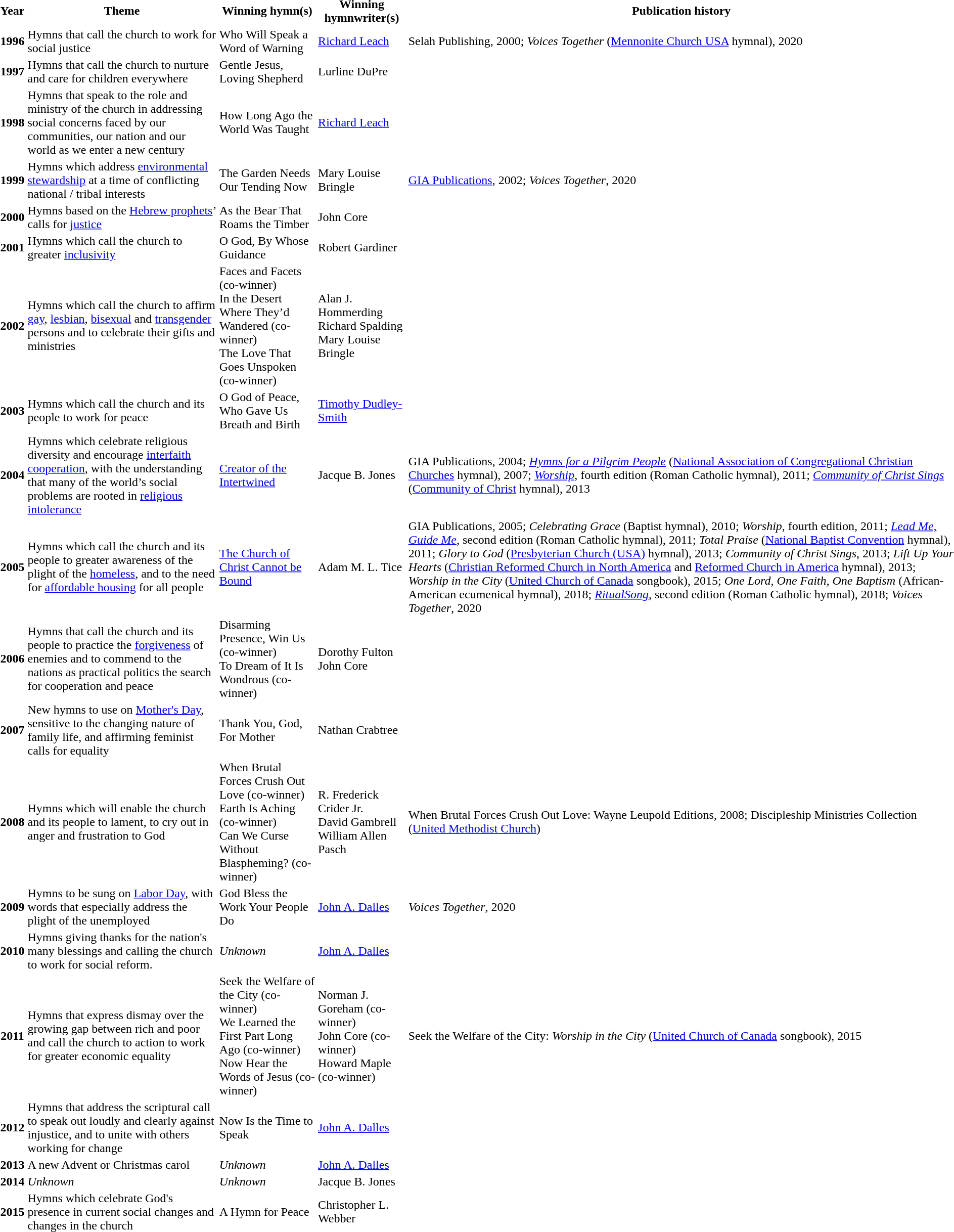<table>
<tr>
<th>Year</th>
<th>Theme</th>
<th>Winning hymn(s)</th>
<th>Winning hymnwriter(s)</th>
<th>Publication history</th>
</tr>
<tr>
<th>1996</th>
<td>Hymns that call the church to work for social justice</td>
<td>Who Will Speak a Word of Warning</td>
<td><a href='#'>Richard Leach</a></td>
<td>Selah Publishing, 2000; <em>Voices Together</em> (<a href='#'>Mennonite Church USA</a> hymnal), 2020</td>
</tr>
<tr>
<th>1997</th>
<td>Hymns that call the church to nurture and care for children everywhere</td>
<td>Gentle Jesus, Loving Shepherd</td>
<td>Lurline DuPre</td>
</tr>
<tr>
<th>1998</th>
<td>Hymns that speak to the role and ministry of the church in addressing social concerns faced by our communities, our nation and our world as we enter a new century</td>
<td>How Long Ago the World Was Taught</td>
<td><a href='#'>Richard Leach</a></td>
<td></td>
</tr>
<tr>
<th>1999</th>
<td>Hymns which address <a href='#'>environmental</a> <a href='#'>stewardship</a> at a time of conflicting national / tribal interests</td>
<td>The Garden Needs Our Tending Now</td>
<td>Mary Louise Bringle</td>
<td><a href='#'>GIA Publications</a>, 2002; <em>Voices Together</em>, 2020</td>
</tr>
<tr>
<th>2000</th>
<td>Hymns based on the <a href='#'>Hebrew prophets</a>’ calls for <a href='#'>justice</a></td>
<td>As the Bear That Roams the Timber</td>
<td>John Core</td>
<td></td>
</tr>
<tr>
<th>2001</th>
<td>Hymns which call the church to greater <a href='#'>inclusivity</a></td>
<td>O God, By Whose Guidance</td>
<td>Robert Gardiner</td>
<td></td>
</tr>
<tr>
<th>2002</th>
<td>Hymns which call the church to affirm <a href='#'>gay</a>, <a href='#'>lesbian</a>, <a href='#'>bisexual</a> and <a href='#'>transgender</a> persons and to celebrate their gifts and ministries</td>
<td>Faces and Facets (co-winner)<br>In the Desert Where They’d Wandered (co-winner)<br>The Love That Goes Unspoken (co-winner)</td>
<td>Alan J. Hommerding<br>Richard Spalding<br>Mary Louise Bringle<br></td>
<td></td>
</tr>
<tr>
<th>2003</th>
<td>Hymns which call the church and its people to work for peace</td>
<td>O God of Peace, Who Gave Us Breath and Birth</td>
<td><a href='#'>Timothy Dudley-Smith</a></td>
<td></td>
</tr>
<tr>
<th>2004</th>
<td>Hymns which celebrate religious diversity and encourage <a href='#'>interfaith</a> <a href='#'>cooperation</a>, with the understanding that many of the world’s social problems are rooted in <a href='#'>religious intolerance</a></td>
<td><a href='#'>Creator of the Intertwined</a></td>
<td>Jacque B. Jones</td>
<td>GIA Publications, 2004; <em><a href='#'>Hymns for a Pilgrim People</a></em> (<a href='#'>National Association of Congregational Christian Churches</a> hymnal), 2007; <em><a href='#'>Worship</a></em>, fourth edition (Roman Catholic hymnal), 2011; <em><a href='#'>Community of Christ Sings</a></em> (<a href='#'>Community of Christ</a> hymnal), 2013</td>
</tr>
<tr>
<th>2005</th>
<td>Hymns which call the church and its people to greater awareness of the plight of the <a href='#'>homeless</a>, and to the need for <a href='#'>affordable housing</a> for all people</td>
<td><a href='#'>The Church of Christ Cannot be Bound</a></td>
<td>Adam M. L. Tice</td>
<td>GIA Publications, 2005; <em>Celebrating Grace</em> (Baptist hymnal), 2010; <em>Worship</em>, fourth edition, 2011; <em><a href='#'>Lead Me, Guide Me</a></em>, second edition (Roman Catholic hymnal), 2011; <em>Total Praise</em> (<a href='#'>National Baptist Convention</a> hymnal), 2011; <em>Glory to God</em> (<a href='#'>Presbyterian Church (USA)</a> hymnal), 2013; <em>Community of Christ Sings</em>, 2013; <em>Lift Up Your Hearts</em> (<a href='#'>Christian Reformed Church in North America</a> and <a href='#'>Reformed Church in America</a> hymnal), 2013; <em>Worship in the City</em> (<a href='#'>United Church of Canada</a> songbook), 2015; <em>One Lord, One Faith, One Baptism</em> (African-American ecumenical hymnal), 2018; <em><a href='#'>RitualSong</a></em>, second edition (Roman Catholic hymnal), 2018; <em>Voices Together</em>, 2020</td>
</tr>
<tr>
<th>2006</th>
<td>Hymns that call the church and its people to practice the <a href='#'>forgiveness</a> of enemies and to commend to the nations as practical politics the search for cooperation and peace</td>
<td>Disarming Presence, Win Us (co-winner)<br>To Dream of It Is Wondrous (co-winner)</td>
<td>Dorothy Fulton<br>John Core</td>
<td></td>
</tr>
<tr>
<th>2007</th>
<td>New hymns to use on <a href='#'>Mother's Day</a>, sensitive to the changing nature of family life, and affirming feminist calls for equality</td>
<td>Thank You, God, For Mother</td>
<td>Nathan Crabtree</td>
<td></td>
</tr>
<tr>
<th>2008</th>
<td>Hymns which will enable the church and its people to lament, to cry out in anger and frustration to God</td>
<td>When Brutal Forces Crush Out Love (co-winner)<br>Earth Is Aching (co-winner)<br>Can We Curse Without Blaspheming? (co-winner)</td>
<td>R. Frederick Crider Jr.<br>David Gambrell<br>William Allen Pasch</td>
<td>When Brutal Forces Crush Out Love: Wayne Leupold Editions, 2008; Discipleship Ministries Collection (<a href='#'>United Methodist Church</a>)</td>
</tr>
<tr>
<th>2009</th>
<td>Hymns to be sung on <a href='#'>Labor Day</a>, with words that especially address the plight of the unemployed</td>
<td>God Bless the Work Your People Do</td>
<td><a href='#'>John A. Dalles</a></td>
<td><em>Voices Together</em>, 2020</td>
</tr>
<tr>
<th>2010</th>
<td>Hymns giving thanks for the nation's many blessings and calling the church to work for social reform.</td>
<td><em>Unknown</em></td>
<td><a href='#'>John A. Dalles</a></td>
<td></td>
</tr>
<tr>
<th>2011</th>
<td>Hymns that express dismay over the growing gap between rich and poor and call the church to action to work for greater economic equality</td>
<td>Seek the Welfare of the City (co-winner)<br>We Learned the First Part Long Ago (co-winner)<br>Now Hear the Words of Jesus (co-winner)</td>
<td>Norman J. Goreham (co-winner)<br>John Core (co-winner)<br>Howard Maple (co-winner)</td>
<td>Seek the Welfare of the City: <em>Worship in the City</em> (<a href='#'>United Church of Canada</a> songbook), 2015</td>
</tr>
<tr>
<th>2012</th>
<td>Hymns that address the scriptural call to speak out loudly and clearly against injustice, and to unite with others working for change</td>
<td>Now Is the Time to Speak</td>
<td><a href='#'>John A. Dalles</a></td>
<td></td>
</tr>
<tr>
<th>2013</th>
<td>A new Advent or Christmas carol</td>
<td><em>Unknown</em></td>
<td><a href='#'>John A. Dalles</a></td>
<td></td>
</tr>
<tr>
<th>2014</th>
<td><em>Unknown</em></td>
<td><em>Unknown</em></td>
<td>Jacque B. Jones</td>
<td></td>
</tr>
<tr>
<th>2015</th>
<td>Hymns which celebrate God's presence in current social changes and changes in the church</td>
<td>A Hymn for Peace</td>
<td>Christopher L. Webber</td>
<td></td>
</tr>
</table>
